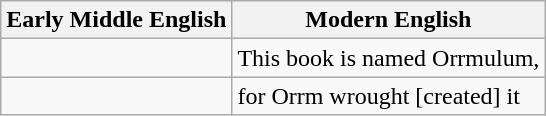<table class="wikitable">
<tr>
<th>Early Middle English</th>
<th>Modern English</th>
</tr>
<tr>
<td></td>
<td>This book is named Orrmulum,</td>
</tr>
<tr>
<td></td>
<td>for Orrm wrought [created] it </td>
</tr>
</table>
